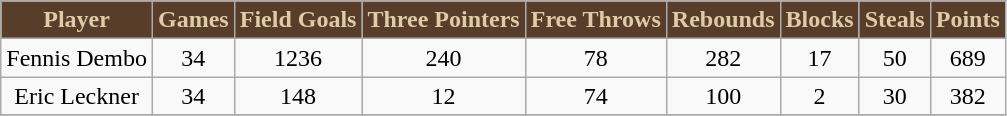<table class="wikitable">
<tr>
<th style="background:#593D2B;color:#DDCCA5;">Player</th>
<th style="background:#593D2B;color:#DDCCA5;">Games</th>
<th style="background:#593D2B;color:#DDCCA5;">Field Goals</th>
<th style="background:#593D2B;color:#DDCCA5;">Three Pointers</th>
<th style="background:#593D2B;color:#DDCCA5;">Free Throws</th>
<th style="background:#593D2B;color:#DDCCA5;">Rebounds</th>
<th style="background:#593D2B;color:#DDCCA5;">Blocks</th>
<th style="background:#593D2B;color:#DDCCA5;">Steals</th>
<th style="background:#593D2B;color:#DDCCA5;">Points</th>
</tr>
<tr align="center">
<td>Fennis Dembo</td>
<td>34</td>
<td>1236</td>
<td>240</td>
<td>78</td>
<td>282</td>
<td>17</td>
<td>50</td>
<td>689</td>
</tr>
<tr align="center">
<td>Eric Leckner</td>
<td>34</td>
<td>148</td>
<td>12</td>
<td>74</td>
<td>100</td>
<td>2</td>
<td>30</td>
<td>382</td>
</tr>
<tr align="center">
</tr>
</table>
